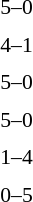<table style="font-size:90%">
<tr>
<td colspan=3></td>
</tr>
<tr>
<td align=right><strong></strong></td>
<td align=center>5–0</td>
<td></td>
</tr>
<tr>
<td colspan=3></td>
</tr>
<tr>
<td width=150 align=right><strong></strong></td>
<td width=100 align=center>4–1</td>
<td></td>
</tr>
<tr>
<td colspan=3></td>
</tr>
<tr>
<td align=right><strong></strong></td>
<td align=center>5–0</td>
<td></td>
</tr>
<tr>
<td colspan=3></td>
</tr>
<tr>
<td align=right><strong></strong></td>
<td align=center>5–0</td>
<td></td>
</tr>
<tr>
<td colspan=3></td>
</tr>
<tr>
<td align=right></td>
<td align=center>1–4</td>
<td><strong></strong></td>
</tr>
<tr>
<td colspan=3></td>
</tr>
<tr>
<td align=right></td>
<td align=center>0–5</td>
<td><strong></strong></td>
</tr>
</table>
